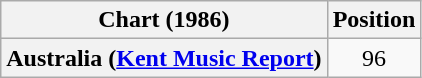<table class="wikitable sortable plainrowheaders" style="text-align:center">
<tr>
<th>Chart (1986)</th>
<th>Position</th>
</tr>
<tr>
<th scope="row">Australia (<a href='#'>Kent Music Report</a>)</th>
<td>96</td>
</tr>
</table>
